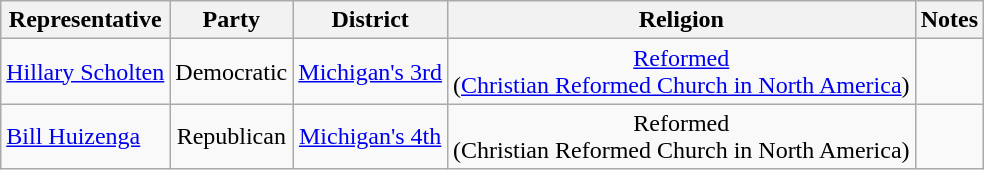<table class="wikitable sortable" style="text-align:center">
<tr>
<th>Representative</th>
<th>Party</th>
<th>District</th>
<th>Religion</th>
<th>Notes</th>
</tr>
<tr>
<td align=left nowrap> <a href='#'>Hillary Scholten</a></td>
<td>Democratic</td>
<td><a href='#'>Michigan's 3rd</a></td>
<td><a href='#'>Reformed</a><br>(<a href='#'>Christian Reformed Church in North America</a>)</td>
<td></td>
</tr>
<tr>
<td align=left nowrap> <a href='#'>Bill Huizenga</a></td>
<td>Republican</td>
<td><a href='#'>Michigan's 4th</a></td>
<td>Reformed<br>(Christian Reformed Church in North America)</td>
<td></td>
</tr>
</table>
